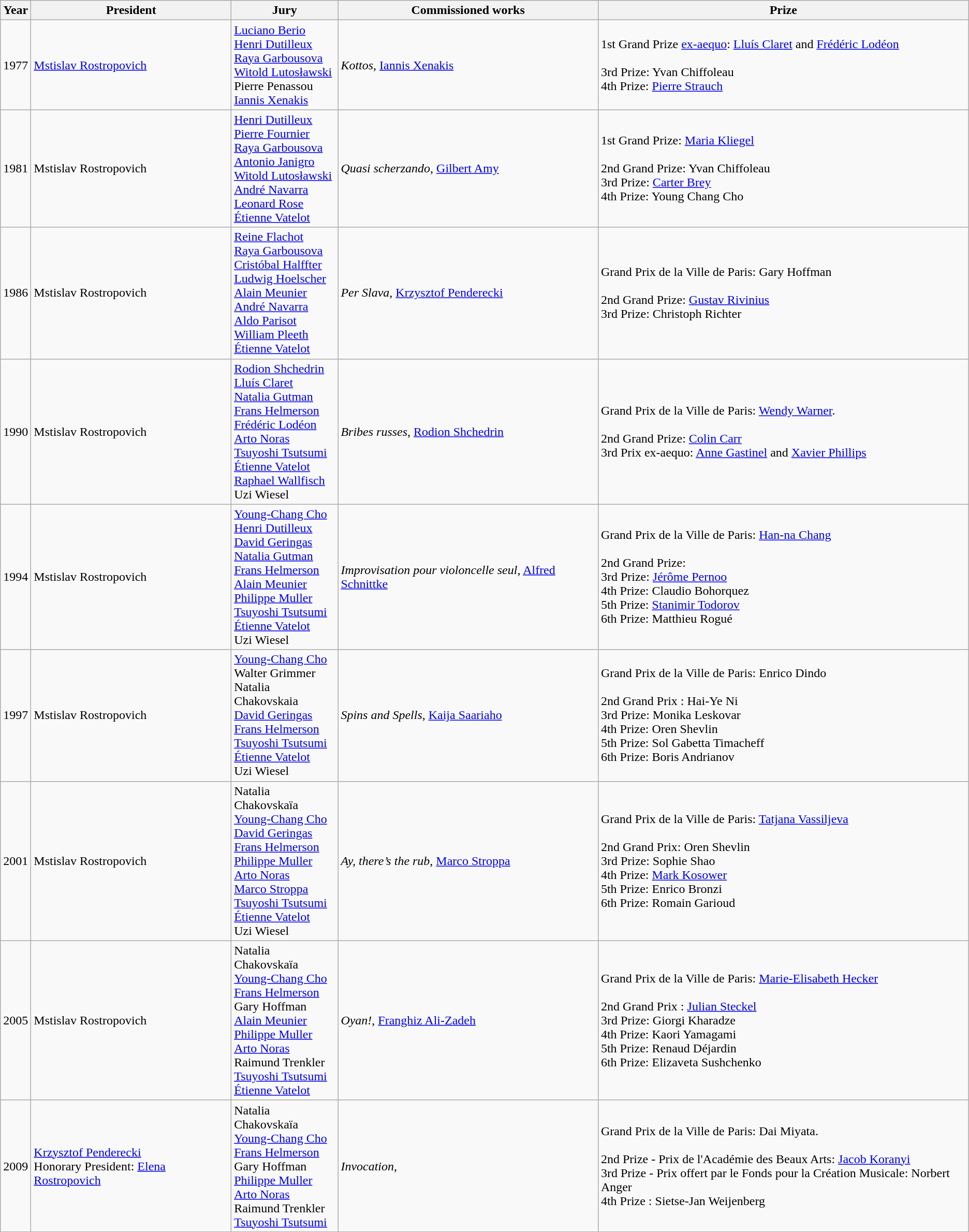<table class="wikitable">
<tr>
<th>Year</th>
<th>President</th>
<th>Jury</th>
<th>Commissioned works</th>
<th>Prize</th>
</tr>
<tr>
<td>1977</td>
<td><a href='#'>Mstislav Rostropovich</a></td>
<td><a href='#'>Luciano Berio</a> <br> <a href='#'>Henri Dutilleux</a><br> <a href='#'>Raya Garbousova</a><br> <a href='#'>Witold Lutosławski</a><br> Pierre Penassou<br> <a href='#'>Iannis Xenakis</a></td>
<td><em>Kottos</em>, <a href='#'>Iannis Xenakis</a></td>
<td>1st Grand Prize <a href='#'>ex-aequo</a>: <a href='#'>Lluís Claret</a> and <a href='#'>Frédéric Lodéon</a><br><br>3rd Prize: Yvan Chiffoleau <br>
4th Prize: <a href='#'>Pierre Strauch</a></td>
</tr>
<tr>
<td>1981</td>
<td>Mstislav Rostropovich</td>
<td><a href='#'>Henri Dutilleux</a><br> <a href='#'>Pierre Fournier</a><br> <a href='#'>Raya Garbousova</a><br> <a href='#'>Antonio Janigro</a><br> <a href='#'>Witold Lutosławski</a><br> <a href='#'>André Navarra</a><br> <a href='#'>Leonard Rose</a><br> <a href='#'>Étienne Vatelot</a></td>
<td><em>Quasi scherzando</em>, <a href='#'>Gilbert Amy</a></td>
<td>1st Grand Prize: <a href='#'>Maria Kliegel</a><br><br>2nd Grand Prize: Yvan Chiffoleau <br>
3rd Prize: <a href='#'>Carter Brey</a> <br>
4th Prize: Young Chang Cho</td>
</tr>
<tr>
<td>1986</td>
<td>Mstislav Rostropovich</td>
<td><a href='#'>Reine Flachot</a><br> <a href='#'>Raya Garbousova</a><br> <a href='#'>Cristóbal Halffter</a><br> <a href='#'>Ludwig Hoelscher</a><br> <a href='#'>Alain Meunier</a><br> <a href='#'>André Navarra</a><br> <a href='#'>Aldo Parisot</a><br> <a href='#'>William Pleeth</a><br> <a href='#'>Étienne Vatelot</a></td>
<td><em>Per Slava</em>, <a href='#'>Krzysztof Penderecki</a></td>
<td>Grand Prix de la Ville de Paris: Gary Hoffman <br><br>2nd Grand Prize: <a href='#'>Gustav Rivinius</a> <br>
3rd Prize: Christoph Richter</td>
</tr>
<tr>
<td>1990</td>
<td>Mstislav Rostropovich</td>
<td><a href='#'>Rodion Shchedrin</a><br> <a href='#'>Lluís Claret</a><br> <a href='#'>Natalia Gutman</a><br> <a href='#'>Frans Helmerson</a><br> <a href='#'>Frédéric Lodéon</a><br> <a href='#'>Arto Noras</a><br> <a href='#'>Tsuyoshi Tsutsumi</a><br> <a href='#'>Étienne Vatelot</a><br> <a href='#'>Raphael Wallfisch</a><br> Uzi Wiesel</td>
<td><em>Bribes russes</em>, <a href='#'>Rodion Shchedrin</a></td>
<td>Grand Prix de la Ville de Paris: <a href='#'>Wendy Warner</a>. <br><br>2nd Grand Prize: <a href='#'>Colin Carr</a> <br>
3rd Prix ex-aequo: <a href='#'>Anne Gastinel</a> and <a href='#'>Xavier Phillips</a></td>
</tr>
<tr>
<td>1994</td>
<td>Mstislav Rostropovich</td>
<td><a href='#'>Young-Chang Cho</a><br> <a href='#'>Henri Dutilleux</a><br> <a href='#'>David Geringas</a><br> <a href='#'>Natalia Gutman</a><br> <a href='#'>Frans Helmerson</a><br> <a href='#'>Alain Meunier</a><br> <a href='#'>Philippe Muller</a><br> <a href='#'>Tsuyoshi Tsutsumi</a><br> <a href='#'>Étienne Vatelot</a><br> Uzi Wiesel</td>
<td><em>Improvisation pour violoncelle seul</em>, <a href='#'>Alfred Schnittke</a></td>
<td>Grand Prix de la Ville de Paris: <a href='#'>Han-na Chang</a> <br><br>2nd Grand Prize:  <br>
3rd Prize: <a href='#'>Jérôme Pernoo</a> <br>
4th Prize: Claudio Bohorquez <br>
5th Prize: <a href='#'>Stanimir Todorov</a> <br>
6th Prize: Matthieu Rogué</td>
</tr>
<tr>
<td>1997</td>
<td>Mstislav Rostropovich</td>
<td><a href='#'>Young-Chang Cho</a><br> Walter Grimmer<br> Natalia Chakovskaia<br> <a href='#'>David Geringas</a><br> <a href='#'>Frans Helmerson</a><br> <a href='#'>Tsuyoshi Tsutsumi</a><br> <a href='#'>Étienne Vatelot</a><br> Uzi Wiesel</td>
<td><em>Spins and Spells</em>, <a href='#'>Kaija Saariaho</a></td>
<td>Grand Prix de la Ville de Paris: Enrico Dindo <br><br>2nd Grand Prix : Hai-Ye Ni <br>
3rd Prize: Monika Leskovar <br>
4th Prize: Oren Shevlin <br>
5th Prize: Sol Gabetta Timacheff <br>
6th Prize: Boris Andrianov</td>
</tr>
<tr>
<td>2001</td>
<td>Mstislav Rostropovich</td>
<td>Natalia Chakovskaïa<br> <a href='#'>Young-Chang Cho</a><br> <a href='#'>David Geringas</a><br> <a href='#'>Frans Helmerson</a><br> <a href='#'>Philippe Muller</a><br> <a href='#'>Arto Noras</a><br> <a href='#'>Marco Stroppa</a><br> <a href='#'>Tsuyoshi Tsutsumi</a><br> <a href='#'>Étienne Vatelot</a><br> Uzi Wiesel</td>
<td><em>Ay, there’s the rub</em>, <a href='#'>Marco Stroppa</a></td>
<td>Grand Prix de la Ville de Paris: <a href='#'>Tatjana Vassiljeva</a><br><br>2nd Grand Prix: Oren Shevlin<br>
3rd Prize: Sophie Shao<br>
4th Prize: <a href='#'>Mark Kosower</a> <br>
5th Prize: Enrico Bronzi<br>
6th Prize: Romain Garioud</td>
</tr>
<tr>
<td>2005</td>
<td>Mstislav Rostropovich</td>
<td>Natalia Chakovskaïa<br> <a href='#'>Young-Chang Cho</a><br> <a href='#'>Frans Helmerson</a><br> Gary Hoffman<br> <a href='#'>Alain Meunier</a><br> <a href='#'>Philippe Muller</a><br> <a href='#'>Arto Noras</a><br> Raimund Trenkler<br> <a href='#'>Tsuyoshi Tsutsumi</a><br> <a href='#'>Étienne Vatelot</a></td>
<td><em>Oyan!</em>, <a href='#'>Franghiz Ali-Zadeh</a></td>
<td>Grand Prix de la Ville de Paris: <a href='#'>Marie-Elisabeth Hecker</a><br><br>2nd Grand Prix : <a href='#'>Julian Steckel</a><br>
3rd Prize: Giorgi Kharadze<br>
4th Prize: Kaori Yamagami<br>
5th Prize: Renaud Déjardin<br>
6th Prize: Elizaveta Sushchenko</td>
</tr>
<tr>
<td>2009</td>
<td><a href='#'>Krzysztof Penderecki</a><br>Honorary President: <a href='#'>Elena Rostropovich</a></td>
<td>Natalia Chakovskaïa<br> <a href='#'>Young-Chang Cho</a><br> <a href='#'>Frans Helmerson</a><br> Gary Hoffman<br> <a href='#'>Philippe Muller</a><br> <a href='#'>Arto Noras</a><br> Raimund Trenkler<br> <a href='#'>Tsuyoshi Tsutsumi</a></td>
<td><em>Invocation</em>, </td>
<td>Grand Prix de la Ville de Paris: Dai Miyata.<br><br>2nd Prize - Prix de l'Académie des Beaux Arts: <a href='#'>Jacob Koranyi</a><br>
3rd Prize - Prix offert par le Fonds pour la Création Musicale: Norbert Anger<br>
4th Prize : Sietse-Jan Weijenberg<br></td>
</tr>
</table>
